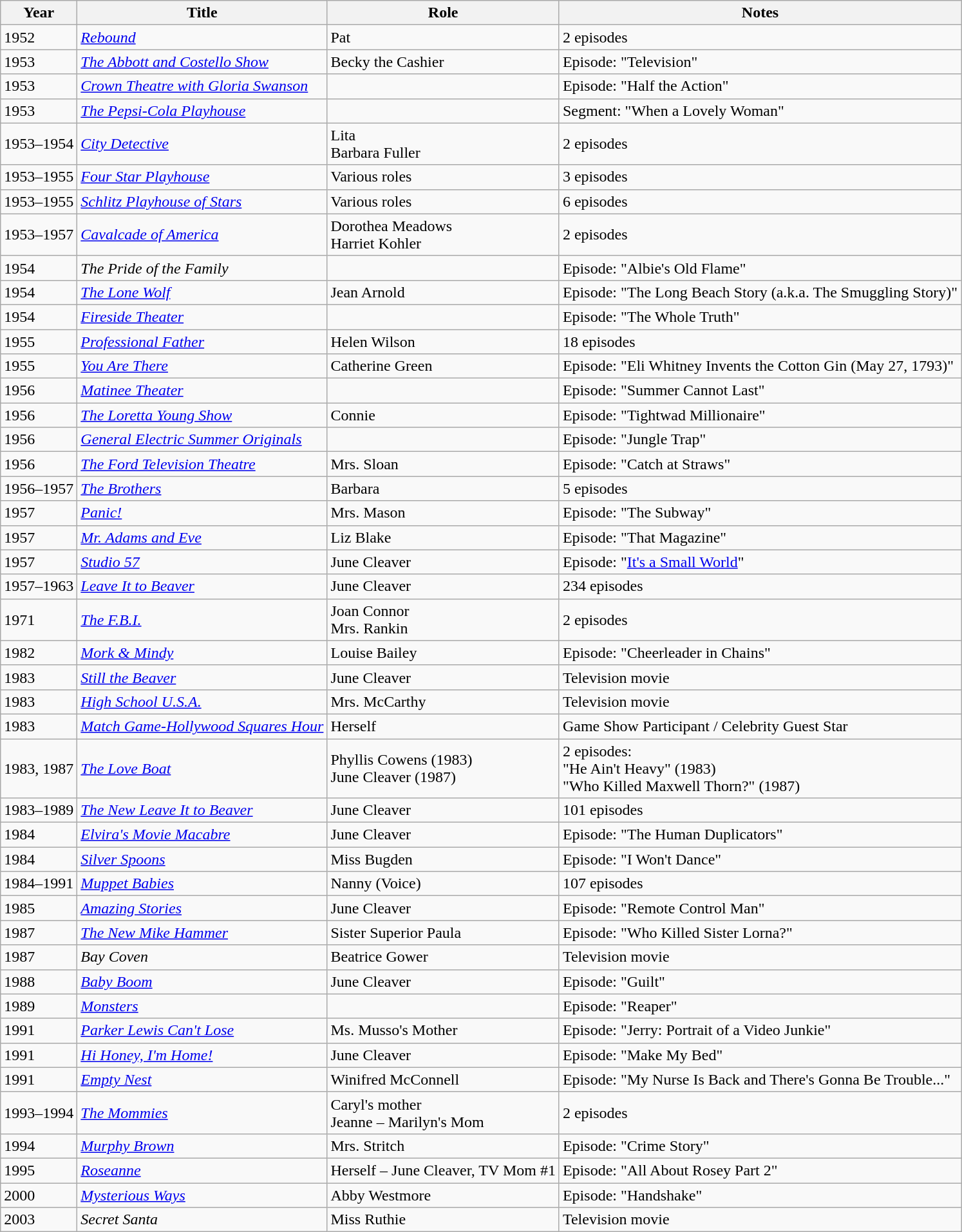<table class="wikitable sortable">
<tr>
<th>Year</th>
<th>Title</th>
<th>Role</th>
<th class="unsortable">Notes</th>
</tr>
<tr>
<td>1952</td>
<td><em><a href='#'>Rebound</a></em></td>
<td>Pat</td>
<td>2 episodes</td>
</tr>
<tr>
<td>1953</td>
<td><em><a href='#'>The Abbott and Costello Show</a></em></td>
<td>Becky the Cashier</td>
<td>Episode: "Television"</td>
</tr>
<tr>
<td>1953</td>
<td><em><a href='#'>Crown Theatre with Gloria Swanson</a></em></td>
<td></td>
<td>Episode: "Half the Action"</td>
</tr>
<tr>
<td>1953</td>
<td><em><a href='#'>The Pepsi-Cola Playhouse</a></em></td>
<td></td>
<td>Segment: "When a Lovely Woman"</td>
</tr>
<tr>
<td>1953–1954</td>
<td><em><a href='#'>City Detective</a></em></td>
<td>Lita<br>Barbara Fuller</td>
<td>2 episodes</td>
</tr>
<tr>
<td>1953–1955</td>
<td><em><a href='#'>Four Star Playhouse</a></em></td>
<td>Various roles</td>
<td>3 episodes</td>
</tr>
<tr>
<td>1953–1955</td>
<td><em><a href='#'>Schlitz Playhouse of Stars</a></em></td>
<td>Various roles</td>
<td>6 episodes</td>
</tr>
<tr>
<td>1953–1957</td>
<td><em><a href='#'>Cavalcade of America</a></em></td>
<td>Dorothea Meadows<br>Harriet Kohler</td>
<td>2 episodes</td>
</tr>
<tr>
<td>1954</td>
<td><em>The Pride of the Family</em></td>
<td></td>
<td>Episode: "Albie's Old Flame"</td>
</tr>
<tr>
<td>1954</td>
<td><em><a href='#'>The Lone Wolf</a></em></td>
<td>Jean Arnold</td>
<td>Episode: "The Long Beach Story (a.k.a. The Smuggling Story)"</td>
</tr>
<tr>
<td>1954</td>
<td><em><a href='#'>Fireside Theater</a></em></td>
<td></td>
<td>Episode: "The Whole Truth"</td>
</tr>
<tr>
<td>1955</td>
<td><em><a href='#'>Professional Father</a></em></td>
<td>Helen Wilson</td>
<td>18 episodes</td>
</tr>
<tr>
<td>1955</td>
<td><em><a href='#'>You Are There</a></em></td>
<td>Catherine Green</td>
<td>Episode: "Eli Whitney Invents the Cotton Gin (May 27, 1793)"</td>
</tr>
<tr>
<td>1956</td>
<td><em><a href='#'>Matinee Theater</a></em></td>
<td></td>
<td>Episode: "Summer Cannot Last"</td>
</tr>
<tr>
<td>1956</td>
<td><em><a href='#'>The Loretta Young Show</a></em></td>
<td>Connie</td>
<td>Episode: "Tightwad Millionaire"</td>
</tr>
<tr>
<td>1956</td>
<td><em><a href='#'>General Electric Summer Originals</a></em></td>
<td></td>
<td>Episode: "Jungle Trap"</td>
</tr>
<tr>
<td>1956</td>
<td><em><a href='#'>The Ford Television Theatre</a></em></td>
<td>Mrs. Sloan</td>
<td>Episode: "Catch at Straws"</td>
</tr>
<tr>
<td>1956–1957</td>
<td><em><a href='#'>The Brothers</a></em></td>
<td>Barbara</td>
<td>5 episodes</td>
</tr>
<tr>
<td>1957</td>
<td><em><a href='#'>Panic!</a></em></td>
<td>Mrs. Mason</td>
<td>Episode: "The Subway"</td>
</tr>
<tr>
<td>1957</td>
<td><em><a href='#'>Mr. Adams and Eve</a></em></td>
<td>Liz Blake</td>
<td>Episode: "That Magazine"</td>
</tr>
<tr>
<td>1957</td>
<td><em><a href='#'>Studio 57</a></em></td>
<td>June Cleaver</td>
<td>Episode: "<a href='#'>It's a Small World</a>"</td>
</tr>
<tr>
<td>1957–1963</td>
<td><em><a href='#'>Leave It to Beaver</a></em></td>
<td>June Cleaver</td>
<td>234 episodes</td>
</tr>
<tr>
<td>1971</td>
<td><em><a href='#'>The F.B.I.</a></em></td>
<td>Joan Connor<br>Mrs. Rankin</td>
<td>2 episodes</td>
</tr>
<tr>
<td>1982</td>
<td><em><a href='#'>Mork & Mindy</a></em></td>
<td>Louise Bailey</td>
<td>Episode: "Cheerleader in Chains"</td>
</tr>
<tr>
<td>1983</td>
<td><em><a href='#'>Still the Beaver</a></em></td>
<td>June Cleaver</td>
<td>Television movie</td>
</tr>
<tr>
<td>1983</td>
<td><em><a href='#'>High School U.S.A.</a></em></td>
<td>Mrs. McCarthy</td>
<td>Television movie</td>
</tr>
<tr>
<td>1983</td>
<td><em><a href='#'>Match Game-Hollywood Squares Hour</a></em></td>
<td>Herself</td>
<td>Game Show Participant / Celebrity Guest Star</td>
</tr>
<tr>
<td>1983, 1987</td>
<td><em><a href='#'>The Love Boat</a></em></td>
<td>Phyllis Cowens (1983)<br>June Cleaver (1987)</td>
<td>2 episodes:<br>"He Ain't Heavy" (1983)<br>"Who Killed Maxwell Thorn?" (1987)</td>
</tr>
<tr>
<td>1983–1989</td>
<td><em><a href='#'>The New Leave It to Beaver</a></em></td>
<td>June Cleaver</td>
<td>101 episodes</td>
</tr>
<tr>
<td>1984</td>
<td><em><a href='#'>Elvira's Movie Macabre</a></em></td>
<td>June Cleaver</td>
<td>Episode: "The Human Duplicators"</td>
</tr>
<tr>
<td>1984</td>
<td><em><a href='#'>Silver Spoons</a></em></td>
<td>Miss Bugden</td>
<td>Episode: "I Won't Dance"</td>
</tr>
<tr>
<td>1984–1991</td>
<td><em><a href='#'>Muppet Babies</a></em></td>
<td>Nanny (Voice)</td>
<td>107 episodes</td>
</tr>
<tr>
<td>1985</td>
<td><em><a href='#'>Amazing Stories</a></em></td>
<td>June Cleaver</td>
<td>Episode: "Remote Control Man"</td>
</tr>
<tr>
<td>1987</td>
<td><em><a href='#'>The New Mike Hammer</a></em></td>
<td>Sister Superior Paula</td>
<td>Episode: "Who Killed Sister Lorna?"</td>
</tr>
<tr>
<td>1987</td>
<td><em>Bay Coven</em></td>
<td>Beatrice Gower</td>
<td>Television movie</td>
</tr>
<tr>
<td>1988</td>
<td><em><a href='#'>Baby Boom</a></em></td>
<td>June Cleaver</td>
<td>Episode: "Guilt"</td>
</tr>
<tr>
<td>1989</td>
<td><em><a href='#'>Monsters</a></em></td>
<td></td>
<td>Episode: "Reaper"</td>
</tr>
<tr>
<td>1991</td>
<td><em><a href='#'>Parker Lewis Can't Lose</a></em></td>
<td>Ms. Musso's Mother</td>
<td>Episode: "Jerry: Portrait of a Video Junkie"</td>
</tr>
<tr>
<td>1991</td>
<td><em><a href='#'>Hi Honey, I'm Home!</a></em></td>
<td>June Cleaver</td>
<td>Episode: "Make My Bed"</td>
</tr>
<tr>
<td>1991</td>
<td><em><a href='#'>Empty Nest</a></em></td>
<td>Winifred McConnell</td>
<td>Episode: "My Nurse Is Back and There's Gonna Be Trouble..."</td>
</tr>
<tr>
<td>1993–1994</td>
<td><em><a href='#'>The Mommies</a></em></td>
<td>Caryl's mother<br>Jeanne – Marilyn's Mom</td>
<td>2 episodes</td>
</tr>
<tr>
<td>1994</td>
<td><em><a href='#'>Murphy Brown</a></em></td>
<td>Mrs. Stritch</td>
<td>Episode: "Crime Story"</td>
</tr>
<tr>
<td>1995</td>
<td><em><a href='#'>Roseanne</a></em></td>
<td>Herself – June Cleaver, TV Mom #1</td>
<td>Episode: "All About Rosey Part 2"</td>
</tr>
<tr>
<td>2000</td>
<td><em><a href='#'>Mysterious Ways</a></em></td>
<td>Abby Westmore</td>
<td>Episode: "Handshake"</td>
</tr>
<tr>
<td>2003</td>
<td><em>Secret Santa</em></td>
<td>Miss Ruthie</td>
<td>Television movie</td>
</tr>
</table>
